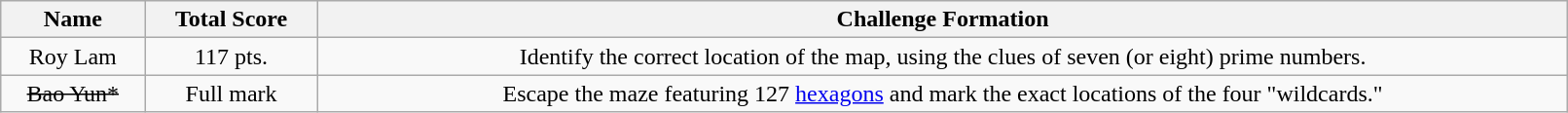<table class="wikitable" style="width:85%; text-align:center">
<tr>
<th>Name</th>
<th>Total Score</th>
<th>Challenge Formation</th>
</tr>
<tr>
<td>Roy Lam</td>
<td>117 pts.</td>
<td>Identify the correct location of the map, using the clues of seven (or eight) prime numbers.</td>
</tr>
<tr>
<td><s>Bao Yun*</s></td>
<td>Full mark</td>
<td>Escape the maze featuring 127 <a href='#'>hexagons</a> and mark the exact locations of the four "wildcards."</td>
</tr>
</table>
